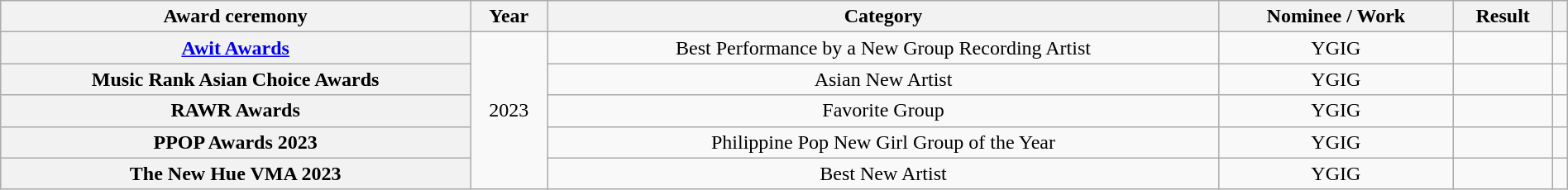<table class="wikitable sortable plainrowheaders" style="text-align:center; width:100%">
<tr>
<th scope="col">Award ceremony</th>
<th scope="col">Year</th>
<th scope="col">Category </th>
<th scope="col">Nominee / Work</th>
<th scope="col">Result</th>
<th scope="col" class="unsortable"></th>
</tr>
<tr>
<th scope="row"><a href='#'>Awit Awards</a></th>
<td rowspan="5">2023</td>
<td>Best Performance by a New Group Recording Artist</td>
<td>YGIG</td>
<td></td>
<td></td>
</tr>
<tr>
<th scope="row">Music Rank Asian Choice Awards</th>
<td>Asian New Artist</td>
<td>YGIG</td>
<td></td>
<td></td>
</tr>
<tr>
<th scope="row">RAWR Awards</th>
<td>Favorite Group</td>
<td>YGIG</td>
<td></td>
<td></td>
</tr>
<tr>
<th scope="row">PPOP Awards 2023</th>
<td>Philippine Pop New Girl Group of the Year</td>
<td>YGIG</td>
<td></td>
<td></td>
</tr>
<tr>
<th scope="row">The New Hue VMA 2023</th>
<td>Best New Artist</td>
<td>YGIG</td>
<td></td>
<td></td>
</tr>
</table>
